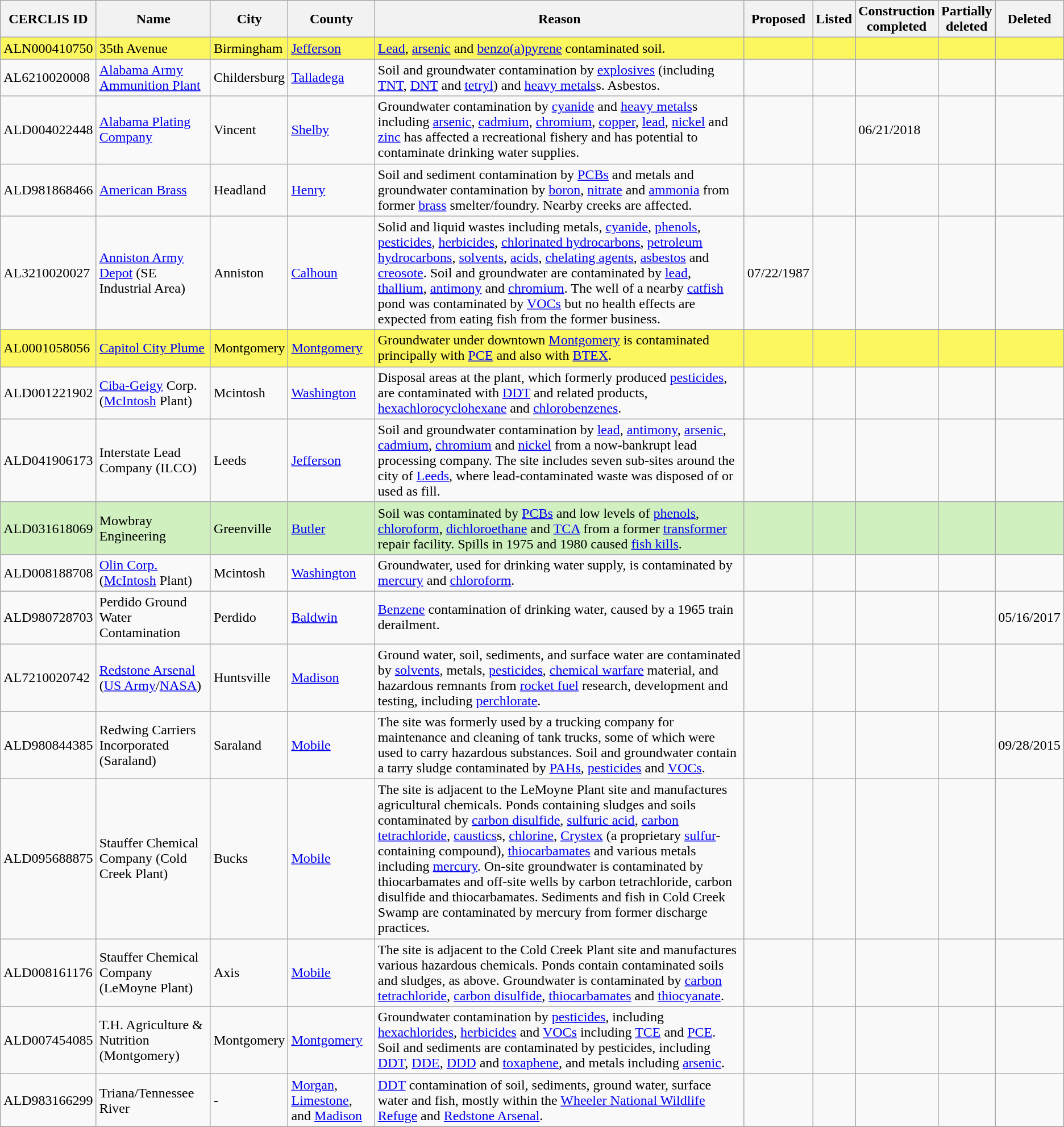<table class="wikitable sortable">
<tr>
<th>CERCLIS ID</th>
<th>Name</th>
<th>City</th>
<th>County</th>
<th>Reason</th>
<th>Proposed</th>
<th>Listed</th>
<th>Construction<br>completed</th>
<th>Partially<br>deleted</th>
<th>Deleted</th>
</tr>
<tr style="background:#fcf75e">
<td>ALN000410750</td>
<td>35th Avenue</td>
<td>Birmingham</td>
<td><a href='#'>Jefferson</a></td>
<td><a href='#'>Lead</a>, <a href='#'>arsenic</a> and <a href='#'>benzo(a)pyrene</a> contaminated soil.</td>
<td></td>
<td></td>
<td></td>
<td></td>
<td></td>
</tr>
<tr>
<td>AL6210020008</td>
<td><a href='#'>Alabama Army Ammunition Plant</a></td>
<td>Childersburg</td>
<td><a href='#'>Talladega</a></td>
<td>Soil and groundwater contamination by <a href='#'>explosives</a> (including <a href='#'>TNT</a>, <a href='#'>DNT</a> and <a href='#'>tetryl</a>) and <a href='#'>heavy metals</a>s. Asbestos.</td>
<td></td>
<td></td>
<td></td>
<td></td>
<td></td>
</tr>
<tr>
<td>ALD004022448</td>
<td><a href='#'>Alabama Plating Company</a></td>
<td>Vincent</td>
<td><a href='#'>Shelby</a></td>
<td>Groundwater contamination by <a href='#'>cyanide</a> and <a href='#'>heavy metals</a>s including <a href='#'>arsenic</a>, <a href='#'>cadmium</a>, <a href='#'>chromium</a>, <a href='#'>copper</a>, <a href='#'>lead</a>, <a href='#'>nickel</a> and <a href='#'>zinc</a> has affected a recreational fishery and has potential to contaminate drinking water supplies.</td>
<td></td>
<td></td>
<td>06/21/2018</td>
<td></td>
<td></td>
</tr>
<tr>
<td>ALD981868466</td>
<td><a href='#'>American Brass</a></td>
<td>Headland</td>
<td><a href='#'>Henry</a></td>
<td>Soil and sediment contamination by <a href='#'>PCBs</a> and metals and groundwater contamination by <a href='#'>boron</a>, <a href='#'>nitrate</a> and <a href='#'>ammonia</a> from former <a href='#'>brass</a> smelter/foundry.  Nearby creeks are affected.</td>
<td></td>
<td></td>
<td></td>
<td></td>
<td></td>
</tr>
<tr>
<td>AL3210020027</td>
<td><a href='#'>Anniston Army Depot</a> (SE Industrial Area)</td>
<td>Anniston</td>
<td><a href='#'>Calhoun</a></td>
<td>Solid and liquid wastes including metals, <a href='#'>cyanide</a>, <a href='#'>phenols</a>, <a href='#'>pesticides</a>, <a href='#'>herbicides</a>, <a href='#'>chlorinated hydrocarbons</a>, <a href='#'>petroleum</a> <a href='#'>hydrocarbons</a>, <a href='#'>solvents</a>, <a href='#'>acids</a>, <a href='#'>chelating agents</a>, <a href='#'>asbestos</a> and <a href='#'>creosote</a>.  Soil and groundwater are contaminated by <a href='#'>lead</a>, <a href='#'>thallium</a>, <a href='#'>antimony</a> and <a href='#'>chromium</a>.  The well of a nearby <a href='#'>catfish</a> pond was contaminated by <a href='#'>VOCs</a> but no health effects are expected from eating fish from the former business.</td>
<td>07/22/1987</td>
<td></td>
<td></td>
<td></td>
<td></td>
</tr>
<tr style="background:#fcf75e">
<td>AL0001058056</td>
<td><a href='#'>Capitol City Plume</a></td>
<td>Montgomery</td>
<td><a href='#'>Montgomery</a></td>
<td>Groundwater under downtown <a href='#'>Montgomery</a> is contaminated principally with <a href='#'>PCE</a> and also with <a href='#'>BTEX</a>.</td>
<td></td>
<td></td>
<td></td>
<td></td>
<td></td>
</tr>
<tr>
<td>ALD001221902</td>
<td><a href='#'>Ciba-Geigy</a> Corp. (<a href='#'>McIntosh</a> Plant)</td>
<td>Mcintosh</td>
<td><a href='#'>Washington</a></td>
<td>Disposal areas at the plant, which formerly produced <a href='#'>pesticides</a>, are contaminated with <a href='#'>DDT</a> and related products, <a href='#'>hexachlorocyclohexane</a> and <a href='#'>chlorobenzenes</a>.</td>
<td></td>
<td></td>
<td></td>
<td></td>
<td></td>
</tr>
<tr>
<td>ALD041906173</td>
<td>Interstate Lead Company (ILCO)</td>
<td>Leeds</td>
<td><a href='#'>Jefferson</a></td>
<td>Soil and groundwater contamination by <a href='#'>lead</a>, <a href='#'>antimony</a>, <a href='#'>arsenic</a>, <a href='#'>cadmium</a>, <a href='#'>chromium</a> and <a href='#'>nickel</a> from a now-bankrupt lead processing company.  The site includes seven sub-sites around the city of <a href='#'>Leeds</a>, where lead-contaminated waste was disposed of or used as fill.</td>
<td></td>
<td></td>
<td></td>
<td></td>
<td></td>
</tr>
<tr style="background:#d0f0c0">
<td>ALD031618069</td>
<td>Mowbray Engineering</td>
<td>Greenville</td>
<td><a href='#'>Butler</a></td>
<td>Soil was contaminated by <a href='#'>PCBs</a> and low levels of <a href='#'>phenols</a>, <a href='#'>chloroform</a>, <a href='#'>dichloroethane</a> and <a href='#'>TCA</a> from a former <a href='#'>transformer</a> repair facility.  Spills in 1975 and 1980 caused <a href='#'>fish kills</a>.</td>
<td></td>
<td></td>
<td></td>
<td></td>
<td></td>
</tr>
<tr>
<td>ALD008188708</td>
<td><a href='#'>Olin Corp.</a> (<a href='#'>McIntosh</a> Plant)</td>
<td>Mcintosh</td>
<td><a href='#'>Washington</a></td>
<td>Groundwater, used for drinking water supply, is contaminated by <a href='#'>mercury</a> and <a href='#'>chloroform</a>.</td>
<td></td>
<td></td>
<td></td>
<td></td>
<td></td>
</tr>
<tr -style="background:#d0f0c0">
<td>ALD980728703</td>
<td>Perdido Ground Water Contamination</td>
<td>Perdido</td>
<td><a href='#'>Baldwin</a></td>
<td><a href='#'>Benzene</a> contamination of drinking water, caused by a 1965 train derailment.</td>
<td></td>
<td></td>
<td></td>
<td></td>
<td>05/16/2017</td>
</tr>
<tr>
<td>AL7210020742</td>
<td><a href='#'>Redstone Arsenal</a> (<a href='#'>US Army</a>/<a href='#'>NASA</a>)</td>
<td>Huntsville</td>
<td><a href='#'>Madison</a></td>
<td>Ground water, soil, sediments, and surface water are contaminated by <a href='#'>solvents</a>, metals, <a href='#'>pesticides</a>, <a href='#'>chemical warfare</a> material, and hazardous remnants from <a href='#'>rocket fuel</a> research, development and testing, including <a href='#'>perchlorate</a>.</td>
<td></td>
<td></td>
<td></td>
<td></td>
<td></td>
</tr>
<tr>
<td>ALD980844385</td>
<td>Redwing Carriers Incorporated (Saraland)</td>
<td>Saraland</td>
<td><a href='#'>Mobile</a></td>
<td>The site was formerly used by a trucking company for maintenance and cleaning of tank trucks, some of which were used to carry hazardous substances.  Soil and groundwater contain a tarry sludge contaminated by <a href='#'>PAHs</a>, <a href='#'>pesticides</a> and <a href='#'>VOCs</a>.</td>
<td></td>
<td></td>
<td></td>
<td></td>
<td>09/28/2015</td>
</tr>
<tr>
<td>ALD095688875</td>
<td>Stauffer Chemical Company (Cold Creek Plant)</td>
<td>Bucks</td>
<td><a href='#'>Mobile</a></td>
<td>The site is adjacent to the LeMoyne Plant site and manufactures agricultural chemicals.  Ponds containing sludges and soils contaminated by <a href='#'>carbon disulfide</a>, <a href='#'>sulfuric acid</a>, <a href='#'>carbon tetrachloride</a>, <a href='#'>caustics</a>s, <a href='#'>chlorine</a>, <a href='#'>Crystex</a> (a proprietary <a href='#'>sulfur</a>-containing compound), <a href='#'>thiocarbamates</a> and various metals including <a href='#'>mercury</a>.  On-site groundwater is contaminated by thiocarbamates and off-site wells by carbon tetrachloride, carbon disulfide and thiocarbamates.  Sediments and fish in Cold Creek Swamp are contaminated by mercury from former discharge practices.</td>
<td></td>
<td></td>
<td></td>
<td></td>
<td></td>
</tr>
<tr>
<td>ALD008161176</td>
<td>Stauffer Chemical Company (LeMoyne Plant)</td>
<td>Axis</td>
<td><a href='#'>Mobile</a></td>
<td>The site is adjacent to the Cold Creek Plant site and manufactures various hazardous chemicals.  Ponds contain contaminated soils and sludges, as above.  Groundwater is contaminated by <a href='#'>carbon tetrachloride</a>, <a href='#'>carbon disulfide</a>, <a href='#'>thiocarbamates</a> and <a href='#'>thiocyanate</a>.</td>
<td></td>
<td></td>
<td></td>
<td></td>
<td></td>
</tr>
<tr>
<td>ALD007454085</td>
<td>T.H. Agriculture & Nutrition (Montgomery)</td>
<td>Montgomery</td>
<td><a href='#'>Montgomery</a></td>
<td>Groundwater contamination by <a href='#'>pesticides</a>, including <a href='#'>hexachlorides</a>, <a href='#'>herbicides</a> and <a href='#'>VOCs</a> including <a href='#'>TCE</a> and <a href='#'>PCE</a>.  Soil and sediments are contaminated by pesticides, including <a href='#'>DDT</a>, <a href='#'>DDE</a>, <a href='#'>DDD</a> and <a href='#'>toxaphene</a>, and metals including <a href='#'>arsenic</a>.</td>
<td></td>
<td></td>
<td></td>
<td></td>
<td></td>
</tr>
<tr>
<td>ALD983166299</td>
<td>Triana/Tennessee River</td>
<td>-</td>
<td><a href='#'>Morgan</a>, <a href='#'>Limestone</a>, and <a href='#'>Madison</a></td>
<td><a href='#'>DDT</a> contamination of soil, sediments, ground water, surface water and fish, mostly within the <a href='#'>Wheeler National Wildlife Refuge</a> and <a href='#'>Redstone Arsenal</a>.</td>
<td></td>
<td></td>
<td></td>
<td></td>
<td></td>
</tr>
<tr>
</tr>
</table>
